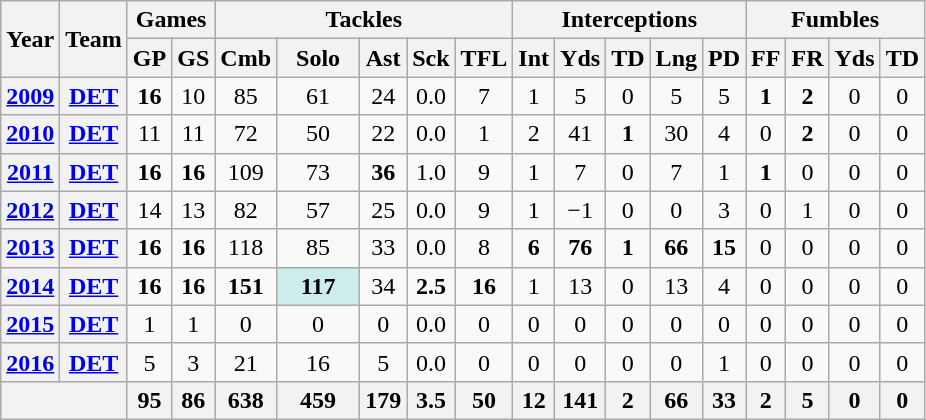<table class="wikitable" style="text-align:center">
<tr>
<th rowspan="2">Year</th>
<th rowspan="2">Team</th>
<th colspan="2">Games</th>
<th colspan="5">Tackles</th>
<th colspan="5">Interceptions</th>
<th colspan="4">Fumbles</th>
</tr>
<tr>
<th>GP</th>
<th>GS</th>
<th>Cmb</th>
<th>Solo</th>
<th>Ast</th>
<th>Sck</th>
<th>TFL</th>
<th>Int</th>
<th>Yds</th>
<th>TD</th>
<th>Lng</th>
<th>PD</th>
<th>FF</th>
<th>FR</th>
<th>Yds</th>
<th>TD</th>
</tr>
<tr>
<th><a href='#'>2009</a></th>
<th><a href='#'>DET</a></th>
<td><strong>16</strong></td>
<td>10</td>
<td>85</td>
<td>61</td>
<td>24</td>
<td>0.0</td>
<td>7</td>
<td>1</td>
<td>5</td>
<td>0</td>
<td>5</td>
<td>5</td>
<td><strong>1</strong></td>
<td><strong>2</strong></td>
<td>0</td>
<td>0</td>
</tr>
<tr>
<th><a href='#'>2010</a></th>
<th><a href='#'>DET</a></th>
<td>11</td>
<td>11</td>
<td>72</td>
<td>50</td>
<td>22</td>
<td>0.0</td>
<td>1</td>
<td>2</td>
<td>41</td>
<td><strong>1</strong></td>
<td>30</td>
<td>4</td>
<td>0</td>
<td><strong>2</strong></td>
<td>0</td>
<td>0</td>
</tr>
<tr>
<th><a href='#'>2011</a></th>
<th><a href='#'>DET</a></th>
<td><strong>16</strong></td>
<td><strong>16</strong></td>
<td>109</td>
<td>73</td>
<td><strong>36</strong></td>
<td>1.0</td>
<td>9</td>
<td>1</td>
<td>7</td>
<td>0</td>
<td>7</td>
<td>1</td>
<td><strong>1</strong></td>
<td>0</td>
<td>0</td>
<td>0</td>
</tr>
<tr>
<th><a href='#'>2012</a></th>
<th><a href='#'>DET</a></th>
<td>14</td>
<td>13</td>
<td>82</td>
<td>57</td>
<td>25</td>
<td>0.0</td>
<td>9</td>
<td>1</td>
<td>−1</td>
<td>0</td>
<td>0</td>
<td>3</td>
<td>0</td>
<td>1</td>
<td>0</td>
<td>0</td>
</tr>
<tr>
<th><a href='#'>2013</a></th>
<th><a href='#'>DET</a></th>
<td><strong>16</strong></td>
<td><strong>16</strong></td>
<td>118</td>
<td>85</td>
<td>33</td>
<td>0.0</td>
<td>8</td>
<td><strong>6</strong></td>
<td><strong>76</strong></td>
<td><strong>1</strong></td>
<td><strong>66</strong></td>
<td><strong>15</strong></td>
<td>0</td>
<td>0</td>
<td>0</td>
<td>0</td>
</tr>
<tr>
<th><a href='#'>2014</a></th>
<th><a href='#'>DET</a></th>
<td><strong>16</strong></td>
<td><strong>16</strong></td>
<td><strong>151</strong></td>
<td style="background:#cfecec; width:3em;"><strong>117</strong></td>
<td>34</td>
<td><strong>2.5</strong></td>
<td><strong>16</strong></td>
<td>1</td>
<td>13</td>
<td>0</td>
<td>13</td>
<td>4</td>
<td>0</td>
<td>0</td>
<td>0</td>
<td>0</td>
</tr>
<tr>
<th><a href='#'>2015</a></th>
<th><a href='#'>DET</a></th>
<td>1</td>
<td>1</td>
<td>0</td>
<td>0</td>
<td>0</td>
<td>0.0</td>
<td>0</td>
<td>0</td>
<td>0</td>
<td>0</td>
<td>0</td>
<td>0</td>
<td>0</td>
<td>0</td>
<td>0</td>
<td>0</td>
</tr>
<tr>
<th><a href='#'>2016</a></th>
<th><a href='#'>DET</a></th>
<td>5</td>
<td>3</td>
<td>21</td>
<td>16</td>
<td>5</td>
<td>0.0</td>
<td>0</td>
<td>0</td>
<td>0</td>
<td>0</td>
<td>0</td>
<td>1</td>
<td>0</td>
<td>0</td>
<td>0</td>
<td>0</td>
</tr>
<tr>
<th colspan="2"></th>
<th>95</th>
<th>86</th>
<th>638</th>
<th>459</th>
<th>179</th>
<th>3.5</th>
<th>50</th>
<th>12</th>
<th>141</th>
<th>2</th>
<th>66</th>
<th>33</th>
<th>2</th>
<th>5</th>
<th>0</th>
<th>0</th>
</tr>
</table>
